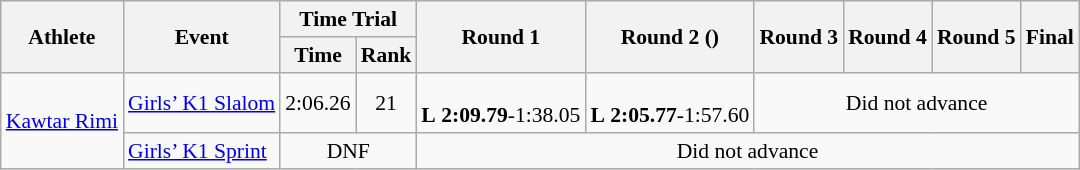<table class="wikitable" border="1" style="font-size:90%">
<tr>
<th rowspan=2>Athlete</th>
<th rowspan=2>Event</th>
<th colspan=2>Time Trial</th>
<th rowspan=2>Round 1</th>
<th rowspan=2>Round 2 ()</th>
<th rowspan=2>Round 3</th>
<th rowspan=2>Round 4</th>
<th rowspan=2>Round 5</th>
<th rowspan=2>Final</th>
</tr>
<tr>
<th>Time</th>
<th>Rank</th>
</tr>
<tr>
<td rowspan=2><a href='#'>Kawtar Rimi</a></td>
<td><a href='#'>Girls’ K1 Slalom</a></td>
<td align=center>2:06.26</td>
<td align=center>21</td>
<td align=center><br><strong>L</strong> <strong>2:09.79</strong>-1:38.05</td>
<td align=center><br><strong>L</strong> <strong>2:05.77</strong>-1:57.60</td>
<td align=center colspan=4>Did not advance</td>
</tr>
<tr>
<td><a href='#'>Girls’ K1 Sprint</a></td>
<td align=center colspan=2>DNF</td>
<td align=center colspan=6>Did not advance</td>
</tr>
</table>
